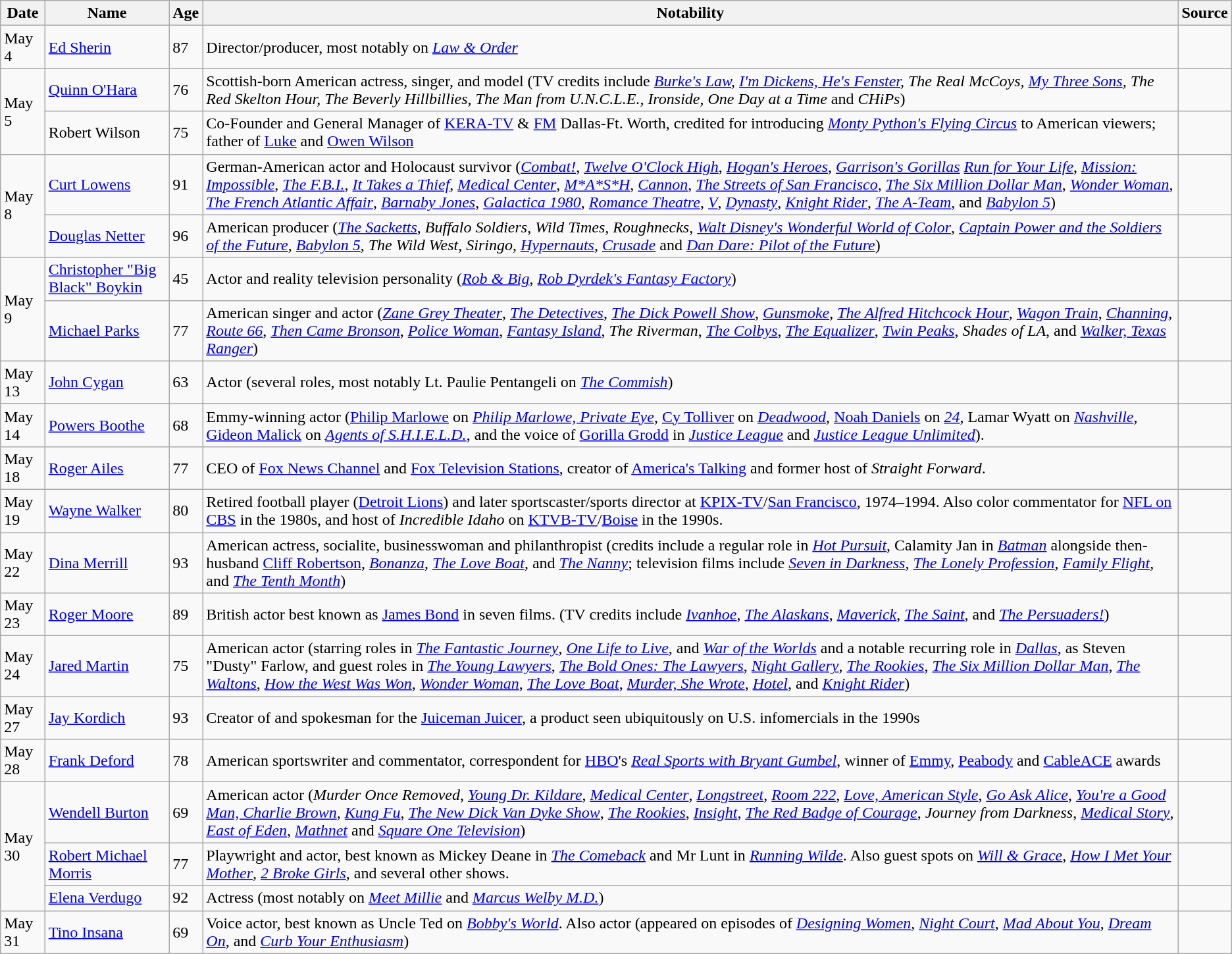<table class="wikitable sortable">
<tr ">
<th>Date</th>
<th>Name</th>
<th>Age</th>
<th class="unsortable">Notability</th>
<th class="unsortable">Source</th>
</tr>
<tr>
<td>May 4</td>
<td><a href='#'>Ed Sherin</a></td>
<td>87</td>
<td>Director/producer, most notably on <em><a href='#'>Law & Order</a></em></td>
<td></td>
</tr>
<tr>
<td rowspan="2">May 5</td>
<td><a href='#'>Quinn O'Hara</a></td>
<td>76</td>
<td>Scottish-born American actress, singer, and model (TV credits include <em><a href='#'>Burke's Law</a>, <a href='#'>I'm Dickens, He's Fenster</a>, The Real McCoys, <a href='#'>My Three Sons</a>, The Red Skelton Hour, The Beverly Hillbillies, The Man from U.N.C.L.E., Ironside, One Day at a Time</em> and <em>CHiPs</em>)</td>
<td></td>
</tr>
<tr>
<td>Robert Wilson</td>
<td>75</td>
<td>Co-Founder and General Manager of <a href='#'>KERA-TV</a> & <a href='#'>FM</a> Dallas-Ft. Worth, credited for introducing <em><a href='#'>Monty Python's Flying Circus</a></em> to American viewers; father of <a href='#'>Luke</a> and <a href='#'>Owen Wilson</a></td>
<td></td>
</tr>
<tr>
<td rowspan="2">May 8</td>
<td><a href='#'>Curt Lowens</a></td>
<td>91</td>
<td>German-American actor and Holocaust survivor (<em><a href='#'>Combat!</a></em>, <em><a href='#'>Twelve O'Clock High</a></em>, <em><a href='#'>Hogan's Heroes</a></em>, <em><a href='#'>Garrison's Gorillas</a></em> <em><a href='#'>Run for Your Life</a></em>, <em><a href='#'>Mission: Impossible</a></em>, <em><a href='#'>The F.B.I.</a></em>, <em><a href='#'>It Takes a Thief</a></em>, <em><a href='#'>Medical Center</a></em>, <em><a href='#'>M*A*S*H</a></em>, <em><a href='#'>Cannon</a></em>, <em><a href='#'>The Streets of San Francisco</a></em>, <em><a href='#'>The Six Million Dollar Man</a></em>, <em><a href='#'>Wonder Woman</a></em>, <em><a href='#'>The French Atlantic Affair</a></em>, <em><a href='#'>Barnaby Jones</a></em>, <em><a href='#'>Galactica 1980</a></em>, <em><a href='#'>Romance Theatre</a></em>, <em><a href='#'>V</a></em>, <em><a href='#'>Dynasty</a></em>, <em><a href='#'>Knight Rider</a></em>, <em><a href='#'>The A-Team</a></em>, and <em><a href='#'>Babylon 5</a></em>)</td>
<td></td>
</tr>
<tr>
<td><a href='#'>Douglas Netter</a></td>
<td>96</td>
<td>American producer (<em><a href='#'>The Sacketts</a></em>, <em>Buffalo Soldiers</em>, <em>Wild Times</em>, <em>Roughnecks</em>, <em><a href='#'>Walt Disney's Wonderful World of Color</a></em>, <em><a href='#'>Captain Power and the Soldiers of the Future</a></em>, <em><a href='#'>Babylon 5</a></em>, <em>The Wild West</em>, <em>Siringo</em>, <em><a href='#'>Hypernauts</a></em>, <em><a href='#'>Crusade</a></em> and <em><a href='#'>Dan Dare: Pilot of the Future</a></em>)</td>
<td></td>
</tr>
<tr>
<td rowspan="2">May 9</td>
<td><a href='#'>Christopher "Big Black" Boykin</a></td>
<td>45</td>
<td>Actor and reality television personality (<em><a href='#'>Rob & Big</a></em>, <em><a href='#'>Rob Dyrdek's Fantasy Factory</a></em>)</td>
<td></td>
</tr>
<tr>
<td><a href='#'>Michael Parks</a></td>
<td>77</td>
<td>American singer and actor (<em><a href='#'>Zane Grey Theater</a></em>, <em><a href='#'>The Detectives</a></em>, <em><a href='#'>The Dick Powell Show</a></em>, <em><a href='#'>Gunsmoke</a></em>, <em><a href='#'>The Alfred Hitchcock Hour</a></em>, <em><a href='#'>Wagon Train</a></em>, <em><a href='#'>Channing</a></em>, <em><a href='#'>Route 66</a></em>, <em><a href='#'>Then Came Bronson</a></em>, <em><a href='#'>Police Woman</a></em>, <em><a href='#'>Fantasy Island</a></em>, <em>The Riverman</em>, <em><a href='#'>The Colbys</a></em>, <em><a href='#'>The Equalizer</a></em>, <em><a href='#'>Twin Peaks</a></em>, <em>Shades of LA</em>, and <em><a href='#'>Walker, Texas Ranger</a></em>)</td>
<td></td>
</tr>
<tr>
<td>May 13</td>
<td><a href='#'>John Cygan</a></td>
<td>63</td>
<td>Actor (several roles, most notably Lt. Paulie Pentangeli on <em><a href='#'>The Commish</a></em>)</td>
<td></td>
</tr>
<tr>
<td>May 14</td>
<td><a href='#'>Powers Boothe</a></td>
<td>68</td>
<td>Emmy-winning actor (<a href='#'>Philip Marlowe</a> on <em><a href='#'>Philip Marlowe, Private Eye</a></em>, <a href='#'>Cy Tolliver</a> on <em><a href='#'>Deadwood</a></em>, <a href='#'>Noah Daniels</a> on <em><a href='#'>24</a></em>, Lamar Wyatt on <em><a href='#'>Nashville</a></em>, <a href='#'>Gideon Malick</a> on <em><a href='#'>Agents of S.H.I.E.L.D.</a></em>, and the voice of <a href='#'>Gorilla Grodd</a> in <em><a href='#'>Justice League</a></em> and <em><a href='#'>Justice League Unlimited</a></em>).</td>
<td></td>
</tr>
<tr>
<td>May 18</td>
<td><a href='#'>Roger Ailes</a></td>
<td>77</td>
<td>CEO of <a href='#'>Fox News Channel</a> and <a href='#'>Fox Television Stations</a>, creator of <a href='#'>America's Talking</a> and former host of <em>Straight Forward</em>.</td>
<td></td>
</tr>
<tr>
<td>May 19</td>
<td><a href='#'>Wayne Walker</a></td>
<td>80</td>
<td>Retired football player (<a href='#'>Detroit Lions</a>) and later sportscaster/sports director at <a href='#'>KPIX-TV</a>/<a href='#'>San Francisco</a>, 1974–1994. Also color commentator for <a href='#'>NFL on CBS</a> in the 1980s, and host of <em>Incredible Idaho</em> on <a href='#'>KTVB-TV</a>/<a href='#'>Boise</a> in the 1990s.</td>
<td></td>
</tr>
<tr>
<td>May 22</td>
<td><a href='#'>Dina Merrill</a></td>
<td>93</td>
<td>American actress, socialite, businesswoman and philanthropist (credits include a regular role in <em><a href='#'>Hot Pursuit</a></em>, Calamity Jan in <em><a href='#'>Batman</a></em> alongside then-husband <a href='#'>Cliff Robertson</a>, <em><a href='#'>Bonanza</a></em>, <em><a href='#'>The Love Boat</a></em>, and <em><a href='#'>The Nanny</a></em>; television films include <em><a href='#'>Seven in Darkness</a></em>, <em><a href='#'>The Lonely Profession</a></em>, <em><a href='#'>Family Flight</a></em>, and <em><a href='#'>The Tenth Month</a></em>)</td>
<td></td>
</tr>
<tr>
<td>May 23</td>
<td><a href='#'>Roger Moore</a></td>
<td>89</td>
<td>British actor best known as <a href='#'>James Bond</a> in seven films. (TV credits include <em><a href='#'>Ivanhoe</a></em>, <em><a href='#'>The Alaskans</a></em>, <em><a href='#'>Maverick</a></em>, <em><a href='#'>The Saint</a></em>, and <em><a href='#'>The Persuaders!</a></em>)</td>
<td></td>
</tr>
<tr>
<td>May 24</td>
<td><a href='#'>Jared Martin</a></td>
<td>75</td>
<td>American actor (starring roles in <em><a href='#'>The Fantastic Journey</a></em>, <em><a href='#'>One Life to Live</a></em>, and <em><a href='#'>War of the Worlds</a></em> and a notable recurring role in <em><a href='#'>Dallas</a></em>, as Steven "Dusty" Farlow, and guest roles in <em><a href='#'>The Young Lawyers</a></em>, <em><a href='#'>The Bold Ones: The Lawyers</a></em>, <em><a href='#'>Night Gallery</a></em>, <em><a href='#'>The Rookies</a></em>, <em><a href='#'>The Six Million Dollar Man</a></em>, <em><a href='#'>The Waltons</a></em>, <em><a href='#'>How the West Was Won</a></em>, <em><a href='#'>Wonder Woman</a></em>, <em><a href='#'>The Love Boat</a></em>, <em><a href='#'>Murder, She Wrote</a></em>, <em><a href='#'>Hotel</a></em>, and <em><a href='#'>Knight Rider</a></em>)</td>
<td></td>
</tr>
<tr>
<td>May 27</td>
<td><a href='#'>Jay Kordich</a></td>
<td>93</td>
<td>Creator of and spokesman for the <a href='#'>Juiceman Juicer</a>, a product seen ubiquitously on U.S. infomercials in the 1990s</td>
<td></td>
</tr>
<tr>
<td>May 28</td>
<td><a href='#'>Frank Deford</a></td>
<td>78</td>
<td>American sportswriter and commentator, correspondent for <a href='#'>HBO</a>'s <em><a href='#'>Real Sports with Bryant Gumbel</a></em>, winner of <a href='#'>Emmy</a>, <a href='#'>Peabody</a> and <a href='#'>CableACE</a> awards</td>
<td></td>
</tr>
<tr>
<td rowspan="3">May 30</td>
<td><a href='#'>Wendell Burton</a></td>
<td>69</td>
<td>American actor (<em>Murder Once Removed</em>, <em><a href='#'>Young Dr. Kildare</a></em>, <em><a href='#'>Medical Center</a></em>, <em><a href='#'>Longstreet</a></em>, <em><a href='#'>Room 222</a></em>, <em><a href='#'>Love, American Style</a></em>, <em><a href='#'>Go Ask Alice</a></em>, <em><a href='#'>You're a Good Man, Charlie Brown</a></em>, <em><a href='#'>Kung Fu</a></em>, <em><a href='#'>The New Dick Van Dyke Show</a></em>, <em><a href='#'>The Rookies</a></em>, <em><a href='#'>Insight</a></em>, <em><a href='#'>The Red Badge of Courage</a></em>, <em>Journey from Darkness</em>, <em><a href='#'>Medical Story</a></em>, <em><a href='#'>East of Eden</a></em>, <em><a href='#'>Mathnet</a></em> and <em><a href='#'>Square One Television</a></em>)</td>
<td></td>
</tr>
<tr>
<td><a href='#'>Robert Michael Morris</a></td>
<td>77</td>
<td>Playwright and actor, best known as Mickey Deane in <em><a href='#'>The Comeback</a></em> and Mr Lunt in <em><a href='#'>Running Wilde</a></em>. Also guest spots on <em><a href='#'>Will & Grace</a></em>, <em><a href='#'>How I Met Your Mother</a></em>, <em><a href='#'>2 Broke Girls</a></em>, and several other shows.</td>
<td></td>
</tr>
<tr>
<td><a href='#'>Elena Verdugo</a></td>
<td>92</td>
<td>Actress (most notably on <em><a href='#'>Meet Millie</a></em> and <em><a href='#'>Marcus Welby M.D.</a></em>)</td>
<td></td>
</tr>
<tr>
<td>May 31</td>
<td><a href='#'>Tino Insana</a></td>
<td>69</td>
<td>Voice actor, best known as Uncle Ted on <em><a href='#'>Bobby's World</a></em>. Also actor (appeared on episodes of <em><a href='#'>Designing Women</a></em>, <em><a href='#'>Night Court</a></em>, <em><a href='#'>Mad About You</a></em>, <em><a href='#'>Dream On</a></em>, and <em><a href='#'>Curb Your Enthusiasm</a></em>)</td>
<td></td>
</tr>
</table>
